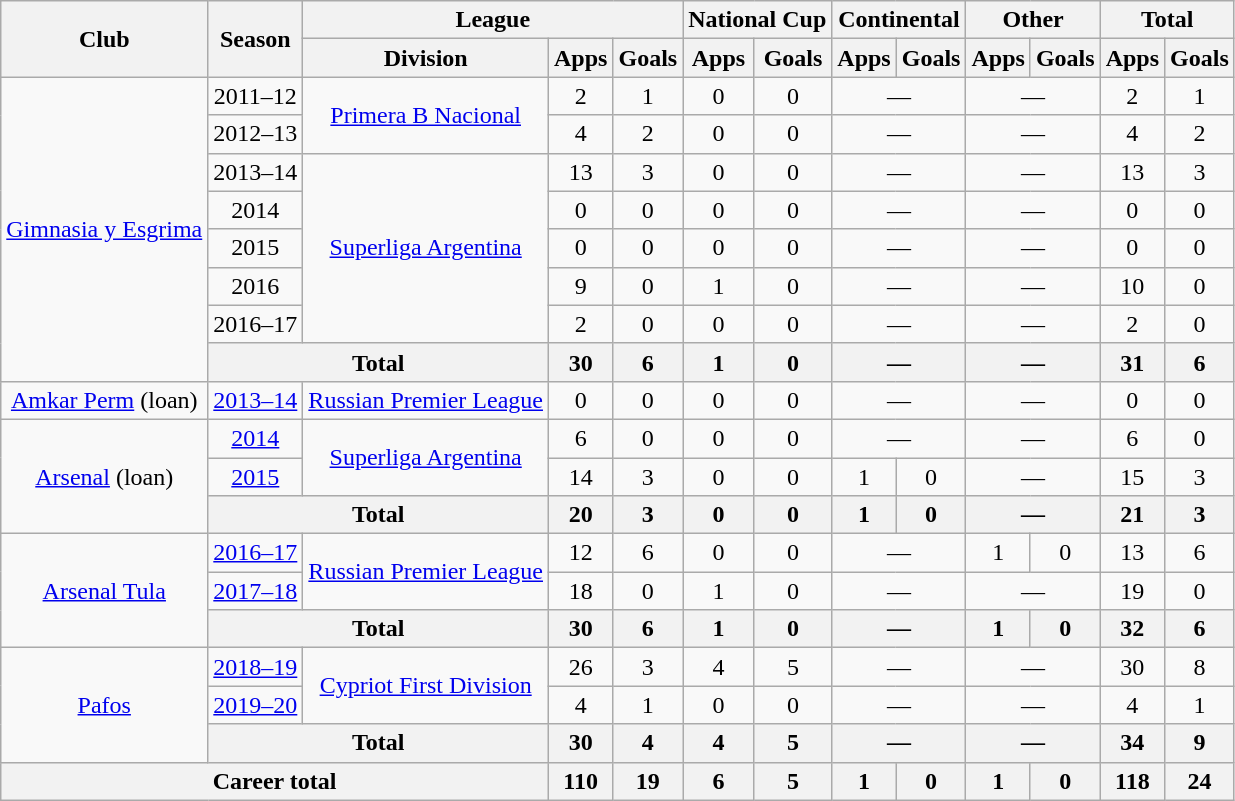<table class="wikitable" style="text-align: center;">
<tr>
<th rowspan="2">Club</th>
<th rowspan="2">Season</th>
<th colspan="3">League</th>
<th colspan="2">National Cup</th>
<th colspan="2">Continental</th>
<th colspan="2">Other</th>
<th colspan="2">Total</th>
</tr>
<tr>
<th>Division</th>
<th>Apps</th>
<th>Goals</th>
<th>Apps</th>
<th>Goals</th>
<th>Apps</th>
<th>Goals</th>
<th>Apps</th>
<th>Goals</th>
<th>Apps</th>
<th>Goals</th>
</tr>
<tr>
<td rowspan="8" valign="center"><a href='#'>Gimnasia y Esgrima</a></td>
<td>2011–12</td>
<td rowspan="2" valign="center"><a href='#'>Primera B Nacional</a></td>
<td>2</td>
<td>1</td>
<td>0</td>
<td>0</td>
<td colspan="2">—</td>
<td colspan="2">—</td>
<td>2</td>
<td>1</td>
</tr>
<tr>
<td>2012–13</td>
<td>4</td>
<td>2</td>
<td>0</td>
<td>0</td>
<td colspan="2">—</td>
<td colspan="2">—</td>
<td>4</td>
<td>2</td>
</tr>
<tr>
<td>2013–14</td>
<td rowspan="5" valign="center"><a href='#'>Superliga Argentina</a></td>
<td>13</td>
<td>3</td>
<td>0</td>
<td>0</td>
<td colspan="2">—</td>
<td colspan="2">—</td>
<td>13</td>
<td>3</td>
</tr>
<tr>
<td>2014</td>
<td>0</td>
<td>0</td>
<td>0</td>
<td>0</td>
<td colspan="2">—</td>
<td colspan="2">—</td>
<td>0</td>
<td>0</td>
</tr>
<tr>
<td>2015</td>
<td>0</td>
<td>0</td>
<td>0</td>
<td>0</td>
<td colspan="2">—</td>
<td colspan="2">—</td>
<td>0</td>
<td>0</td>
</tr>
<tr>
<td>2016</td>
<td>9</td>
<td>0</td>
<td>1</td>
<td>0</td>
<td colspan="2">—</td>
<td colspan="2">—</td>
<td>10</td>
<td>0</td>
</tr>
<tr>
<td>2016–17</td>
<td>2</td>
<td>0</td>
<td>0</td>
<td>0</td>
<td colspan="2">—</td>
<td colspan="2">—</td>
<td>2</td>
<td>0</td>
</tr>
<tr>
<th colspan="2">Total</th>
<th>30</th>
<th>6</th>
<th>1</th>
<th>0</th>
<th colspan="2">—</th>
<th colspan="2">—</th>
<th>31</th>
<th>6</th>
</tr>
<tr>
<td valign="center"><a href='#'>Amkar Perm</a> (loan)</td>
<td><a href='#'>2013–14</a></td>
<td><a href='#'>Russian Premier League</a></td>
<td>0</td>
<td>0</td>
<td>0</td>
<td>0</td>
<td colspan="2">—</td>
<td colspan="2">—</td>
<td>0</td>
<td>0</td>
</tr>
<tr>
<td rowspan="3" valign="center"><a href='#'>Arsenal</a> (loan)</td>
<td><a href='#'>2014</a></td>
<td rowspan="2" valign="center"><a href='#'>Superliga Argentina</a></td>
<td>6</td>
<td>0</td>
<td>0</td>
<td>0</td>
<td colspan="2">—</td>
<td colspan="2">—</td>
<td>6</td>
<td>0</td>
</tr>
<tr>
<td><a href='#'>2015</a></td>
<td>14</td>
<td>3</td>
<td>0</td>
<td>0</td>
<td>1</td>
<td>0</td>
<td colspan="2">—</td>
<td>15</td>
<td>3</td>
</tr>
<tr>
<th colspan="2">Total</th>
<th>20</th>
<th>3</th>
<th>0</th>
<th>0</th>
<th>1</th>
<th>0</th>
<th colspan="2">—</th>
<th>21</th>
<th>3</th>
</tr>
<tr>
<td rowspan="3" valign="center"><a href='#'>Arsenal Tula</a></td>
<td><a href='#'>2016–17</a></td>
<td rowspan="2" valign="center"><a href='#'>Russian Premier League</a></td>
<td>12</td>
<td>6</td>
<td>0</td>
<td>0</td>
<td colspan="2">—</td>
<td>1</td>
<td>0</td>
<td>13</td>
<td>6</td>
</tr>
<tr>
<td><a href='#'>2017–18</a></td>
<td>18</td>
<td>0</td>
<td>1</td>
<td>0</td>
<td colspan="2">—</td>
<td colspan="2">—</td>
<td>19</td>
<td>0</td>
</tr>
<tr>
<th colspan="2">Total</th>
<th>30</th>
<th>6</th>
<th>1</th>
<th>0</th>
<th colspan="2">—</th>
<th>1</th>
<th>0</th>
<th>32</th>
<th>6</th>
</tr>
<tr>
<td rowspan="3" valign="center"><a href='#'>Pafos</a></td>
<td><a href='#'>2018–19</a></td>
<td rowspan="2" valign="center"><a href='#'>Cypriot First Division</a></td>
<td>26</td>
<td>3</td>
<td>4</td>
<td>5</td>
<td colspan="2">—</td>
<td colspan="2">—</td>
<td>30</td>
<td>8</td>
</tr>
<tr>
<td><a href='#'>2019–20</a></td>
<td>4</td>
<td>1</td>
<td>0</td>
<td>0</td>
<td colspan="2">—</td>
<td colspan="2">—</td>
<td>4</td>
<td>1</td>
</tr>
<tr>
<th colspan="2">Total</th>
<th>30</th>
<th>4</th>
<th>4</th>
<th>5</th>
<th colspan="2">—</th>
<th colspan="2">—</th>
<th>34</th>
<th>9</th>
</tr>
<tr>
<th colspan="3">Career total</th>
<th>110</th>
<th>19</th>
<th>6</th>
<th>5</th>
<th>1</th>
<th>0</th>
<th>1</th>
<th>0</th>
<th>118</th>
<th>24</th>
</tr>
</table>
